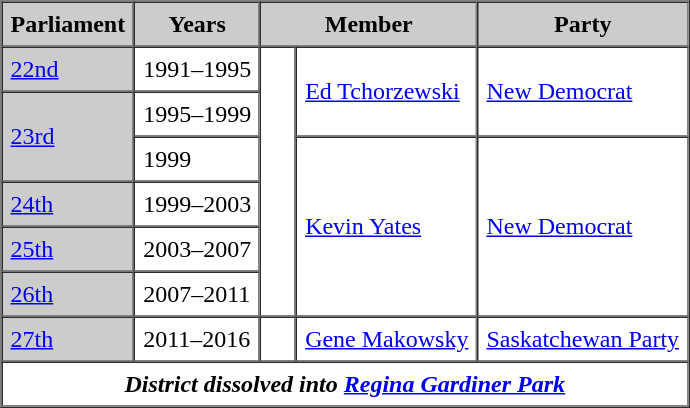<table border=1 cellpadding=5 cellspacing=0>
<tr bgcolor="CCCCCC">
<th>Parliament</th>
<th>Years</th>
<th colspan="2">Member</th>
<th>Party</th>
</tr>
<tr>
<td bgcolor="CCCCCC"><a href='#'>22nd</a></td>
<td>1991–1995</td>
<td rowspan="6" >   </td>
<td rowspan="2"><a href='#'>Ed Tchorzewski</a></td>
<td rowspan="2"><a href='#'>New Democrat</a></td>
</tr>
<tr>
<td bgcolor="CCCCCC" rowspan="2"><a href='#'>23rd</a></td>
<td>1995–1999</td>
</tr>
<tr>
<td>1999</td>
<td rowspan="4"><a href='#'>Kevin Yates</a></td>
<td rowspan="4"><a href='#'>New Democrat</a></td>
</tr>
<tr>
<td bgcolor="CCCCCC"><a href='#'>24th</a></td>
<td>1999–2003</td>
</tr>
<tr>
<td bgcolor="CCCCCC"><a href='#'>25th</a></td>
<td>2003–2007</td>
</tr>
<tr>
<td bgcolor="CCCCCC"><a href='#'>26th</a></td>
<td>2007–2011</td>
</tr>
<tr>
<td bgcolor="CCCCCC"><a href='#'>27th</a></td>
<td>2011–2016</td>
<td>   </td>
<td><a href='#'>Gene Makowsky</a></td>
<td><a href='#'>Saskatchewan Party</a></td>
</tr>
<tr>
<td colspan="5" align="center"><strong><em>District dissolved into <a href='#'>Regina Gardiner Park</a></em></strong></td>
</tr>
<tr>
</tr>
</table>
